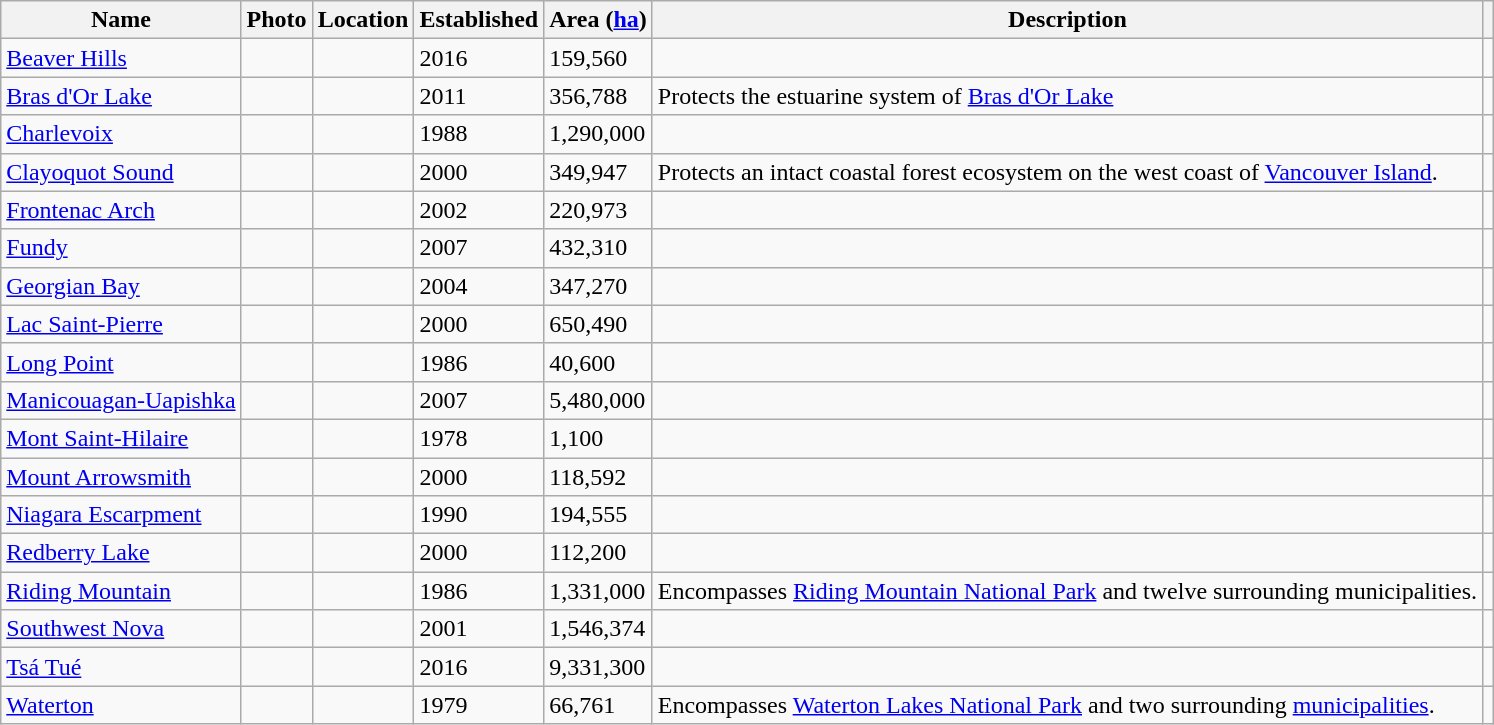<table class="wikitable sortable sticky-header" style=text-align:left;">
<tr>
<th>Name</th>
<th class="unsortable">Photo</th>
<th>Location</th>
<th data-sort-type=isoDate>Established</th>
<th>Area (<a href='#'>ha</a>)</th>
<th class="unsortable">Description</th>
<th></th>
</tr>
<tr>
<td><a href='#'>Beaver Hills</a></td>
<td></td>
<td></td>
<td>2016</td>
<td>159,560</td>
<td></td>
<td></td>
</tr>
<tr>
<td><a href='#'>Bras d'Or Lake</a></td>
<td></td>
<td></td>
<td>2011</td>
<td>356,788</td>
<td>Protects the estuarine system of <a href='#'>Bras d'Or Lake</a></td>
<td></td>
</tr>
<tr>
<td><a href='#'>Charlevoix</a></td>
<td></td>
<td></td>
<td>1988</td>
<td>1,290,000</td>
<td></td>
<td></td>
</tr>
<tr>
<td><a href='#'>Clayoquot Sound</a></td>
<td></td>
<td></td>
<td>2000</td>
<td>349,947</td>
<td>Protects an intact coastal forest ecosystem on the west coast of <a href='#'>Vancouver Island</a>.</td>
<td></td>
</tr>
<tr>
<td><a href='#'>Frontenac Arch</a></td>
<td></td>
<td></td>
<td>2002</td>
<td>220,973</td>
<td></td>
<td></td>
</tr>
<tr>
<td><a href='#'>Fundy</a></td>
<td></td>
<td></td>
<td>2007</td>
<td>432,310</td>
<td></td>
<td></td>
</tr>
<tr>
<td><a href='#'>Georgian Bay</a></td>
<td></td>
<td></td>
<td>2004</td>
<td>347,270</td>
<td></td>
<td></td>
</tr>
<tr>
<td><a href='#'>Lac Saint-Pierre</a></td>
<td></td>
<td></td>
<td>2000</td>
<td>650,490</td>
<td></td>
<td></td>
</tr>
<tr>
<td><a href='#'>Long Point</a></td>
<td></td>
<td></td>
<td>1986</td>
<td>40,600</td>
<td></td>
<td></td>
</tr>
<tr>
<td><a href='#'>Manicouagan-Uapishka</a></td>
<td></td>
<td></td>
<td>2007</td>
<td>5,480,000</td>
<td></td>
<td></td>
</tr>
<tr>
<td><a href='#'>Mont Saint-Hilaire</a></td>
<td></td>
<td></td>
<td>1978</td>
<td>1,100</td>
<td></td>
<td></td>
</tr>
<tr>
<td><a href='#'>Mount Arrowsmith</a></td>
<td></td>
<td></td>
<td>2000</td>
<td>118,592</td>
<td></td>
<td></td>
</tr>
<tr>
<td><a href='#'>Niagara Escarpment</a></td>
<td></td>
<td></td>
<td>1990</td>
<td>194,555</td>
<td></td>
<td></td>
</tr>
<tr>
<td><a href='#'>Redberry Lake</a></td>
<td></td>
<td></td>
<td>2000</td>
<td>112,200</td>
<td></td>
<td></td>
</tr>
<tr>
<td><a href='#'>Riding Mountain</a></td>
<td></td>
<td></td>
<td>1986</td>
<td>1,331,000</td>
<td>Encompasses <a href='#'>Riding Mountain National Park</a> and twelve surrounding municipalities.</td>
<td></td>
</tr>
<tr>
<td><a href='#'>Southwest Nova</a></td>
<td></td>
<td></td>
<td>2001</td>
<td>1,546,374</td>
<td></td>
<td></td>
</tr>
<tr>
<td><a href='#'>Tsá Tué</a></td>
<td></td>
<td></td>
<td>2016</td>
<td>9,331,300</td>
<td></td>
<td></td>
</tr>
<tr>
<td><a href='#'>Waterton</a></td>
<td></td>
<td></td>
<td>1979</td>
<td>66,761</td>
<td>Encompasses <a href='#'>Waterton Lakes National Park</a> and two surrounding <a href='#'>municipalities</a>.</td>
<td></td>
</tr>
</table>
